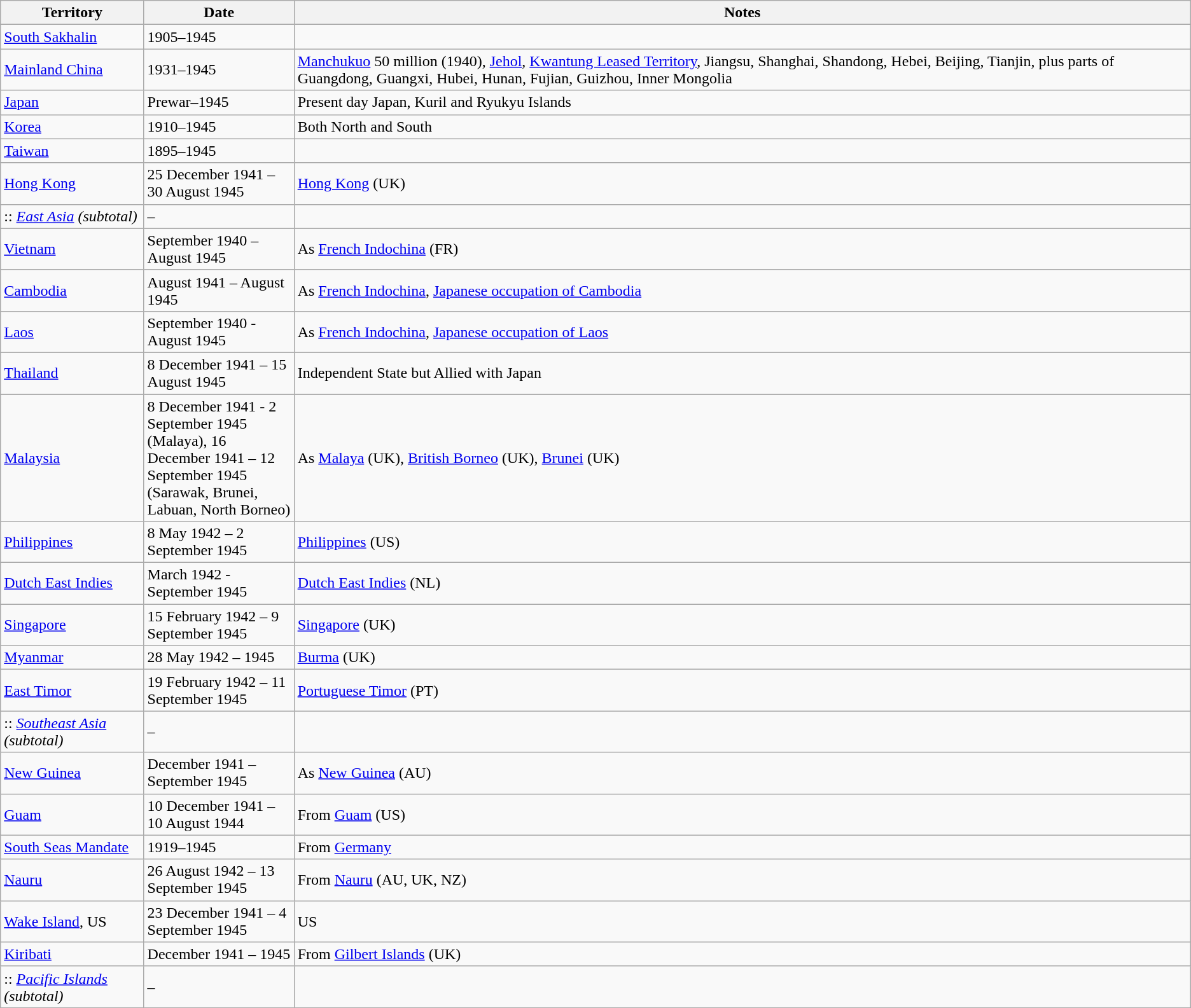<table class="wikitable sortable">
<tr>
<th>Territory</th>
<th width=150>Date</th>
<th class=unsortable>Notes</th>
</tr>
<tr>
<td><a href='#'>South Sakhalin</a></td>
<td>1905–1945</td>
<td></td>
</tr>
<tr>
<td><a href='#'>Mainland China</a></td>
<td>1931–1945</td>
<td><a href='#'>Manchukuo</a> 50 million (1940), <a href='#'>Jehol</a>, <a href='#'>Kwantung Leased Territory</a>, Jiangsu, Shanghai, Shandong, Hebei, Beijing, Tianjin, plus parts of Guangdong, Guangxi, Hubei, Hunan, Fujian, Guizhou, Inner Mongolia</td>
</tr>
<tr>
<td><a href='#'>Japan</a></td>
<td>Prewar–1945</td>
<td>Present day Japan, Kuril and Ryukyu Islands</td>
</tr>
<tr>
<td><a href='#'>Korea</a></td>
<td>1910–1945</td>
<td>Both North and South</td>
</tr>
<tr>
<td><a href='#'>Taiwan</a></td>
<td>1895–1945</td>
<td></td>
</tr>
<tr>
<td><a href='#'>Hong Kong</a></td>
<td>25 December 1941 – 30 August 1945</td>
<td><a href='#'>Hong Kong</a> (UK)</td>
</tr>
<tr>
<td>:: <em><a href='#'>East Asia</a> (subtotal)</em></td>
<td>–</td>
<td></td>
</tr>
<tr>
<td><a href='#'>Vietnam</a></td>
<td>September 1940 – August 1945</td>
<td>As <a href='#'>French Indochina</a> (FR)</td>
</tr>
<tr>
<td><a href='#'>Cambodia</a></td>
<td>August 1941 –  August 1945</td>
<td>As <a href='#'>French Indochina</a>, <a href='#'>Japanese occupation of Cambodia</a></td>
</tr>
<tr>
<td><a href='#'>Laos</a></td>
<td>September 1940 - August 1945</td>
<td>As <a href='#'>French Indochina</a>, <a href='#'>Japanese occupation of Laos</a></td>
</tr>
<tr>
<td><a href='#'>Thailand</a></td>
<td>8 December 1941 – 15 August 1945</td>
<td>Independent State but Allied with Japan</td>
</tr>
<tr>
<td><a href='#'>Malaysia</a></td>
<td>8 December 1941 - 2 September 1945 (Malaya), 16 December 1941 – 12 September 1945 (Sarawak, Brunei, Labuan, North Borneo)</td>
<td>As <a href='#'>Malaya</a> (UK), <a href='#'>British Borneo</a> (UK), <a href='#'>Brunei</a> (UK)</td>
</tr>
<tr>
<td><a href='#'>Philippines</a></td>
<td>8 May 1942 – 2 September 1945</td>
<td><a href='#'>Philippines</a> (US)</td>
</tr>
<tr>
<td><a href='#'>Dutch East Indies</a></td>
<td>March 1942 - September 1945</td>
<td><a href='#'>Dutch East Indies</a> (NL)</td>
</tr>
<tr>
<td><a href='#'>Singapore</a></td>
<td>15 February 1942 – 9 September 1945</td>
<td><a href='#'>Singapore</a> (UK)</td>
</tr>
<tr>
<td><a href='#'>Myanmar</a></td>
<td>28 May 1942 – 1945</td>
<td><a href='#'>Burma</a> (UK)</td>
</tr>
<tr>
<td><a href='#'>East Timor</a></td>
<td>19 February 1942 – 11 September 1945</td>
<td><a href='#'>Portuguese Timor</a> (PT)</td>
</tr>
<tr>
<td>:: <em><a href='#'>Southeast Asia</a> (subtotal)</em></td>
<td>–</td>
<td></td>
</tr>
<tr>
<td><a href='#'>New Guinea</a></td>
<td>December 1941 – September 1945</td>
<td>As <a href='#'>New Guinea</a> (AU)</td>
</tr>
<tr>
<td><a href='#'>Guam</a></td>
<td>10 December 1941 – 10 August 1944</td>
<td>From <a href='#'>Guam</a> (US)</td>
</tr>
<tr>
<td><a href='#'>South Seas Mandate</a></td>
<td>1919–1945</td>
<td>From <a href='#'>Germany</a></td>
</tr>
<tr>
<td><a href='#'>Nauru</a></td>
<td>26 August 1942 – 13 September 1945</td>
<td>From <a href='#'>Nauru</a> (AU, UK, NZ)</td>
</tr>
<tr>
<td><a href='#'>Wake Island</a>, US</td>
<td>23 December 1941 – 4 September 1945</td>
<td>US</td>
</tr>
<tr>
<td><a href='#'>Kiribati</a></td>
<td>December 1941 – 1945</td>
<td>From <a href='#'>Gilbert Islands</a> (UK)</td>
</tr>
<tr>
<td>:: <em><a href='#'>Pacific Islands</a> (subtotal)</em></td>
<td>–</td>
<td></td>
</tr>
</table>
